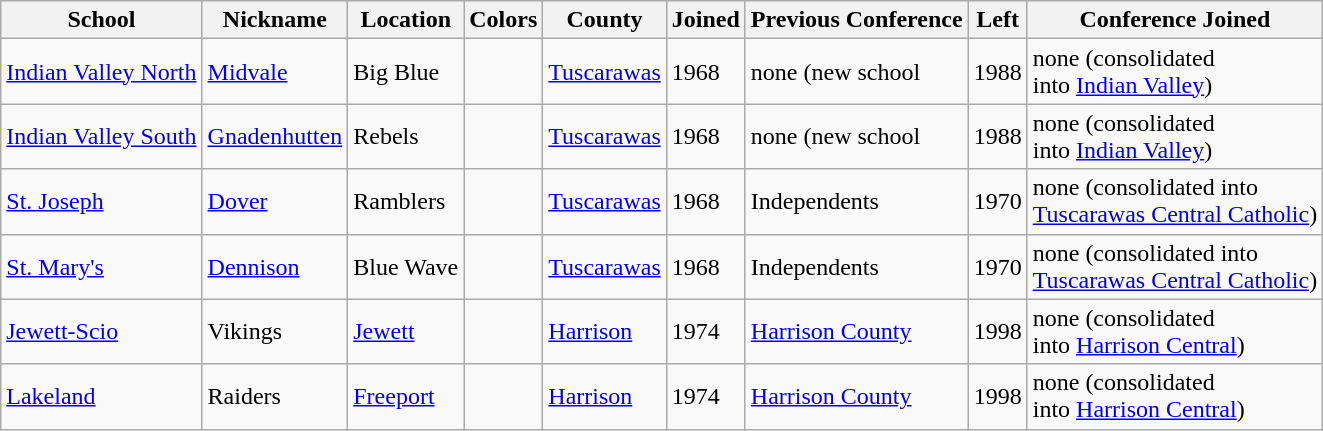<table class="wikitable sortable">
<tr>
<th>School</th>
<th>Nickname</th>
<th>Location</th>
<th>Colors</th>
<th>County</th>
<th>Joined</th>
<th>Previous Conference</th>
<th>Left</th>
<th>Conference Joined</th>
</tr>
<tr>
<td><a href='#'>Indian Valley North</a></td>
<td><a href='#'>Midvale</a></td>
<td>Big Blue</td>
<td> </td>
<td><a href='#'>Tuscarawas</a></td>
<td>1968</td>
<td>none (new school</td>
<td>1988</td>
<td>none (consolidated<br>into <a href='#'>Indian Valley</a>)</td>
</tr>
<tr>
<td><a href='#'>Indian Valley South</a></td>
<td><a href='#'>Gnadenhutten</a></td>
<td>Rebels</td>
<td> </td>
<td><a href='#'>Tuscarawas</a></td>
<td>1968</td>
<td>none (new school</td>
<td>1988</td>
<td>none (consolidated<br>into <a href='#'>Indian Valley</a>)</td>
</tr>
<tr>
<td><a href='#'>St. Joseph</a></td>
<td><a href='#'>Dover</a></td>
<td>Ramblers</td>
<td> </td>
<td><a href='#'>Tuscarawas</a></td>
<td>1968</td>
<td>Independents</td>
<td>1970</td>
<td>none (consolidated into<br><a href='#'>Tuscarawas Central Catholic</a>)</td>
</tr>
<tr>
<td><a href='#'>St. Mary's</a></td>
<td><a href='#'>Dennison</a></td>
<td>Blue Wave</td>
<td> </td>
<td><a href='#'>Tuscarawas</a></td>
<td>1968</td>
<td>Independents</td>
<td>1970</td>
<td>none (consolidated into<br><a href='#'>Tuscarawas Central Catholic</a>)</td>
</tr>
<tr>
<td><a href='#'>Jewett-Scio</a></td>
<td>Vikings</td>
<td><a href='#'>Jewett</a></td>
<td> </td>
<td><a href='#'>Harrison</a></td>
<td>1974</td>
<td><a href='#'>Harrison County</a></td>
<td>1998</td>
<td>none (consolidated<br>into <a href='#'>Harrison Central</a>)</td>
</tr>
<tr>
<td><a href='#'>Lakeland</a></td>
<td>Raiders</td>
<td><a href='#'>Freeport</a></td>
<td> </td>
<td><a href='#'>Harrison</a></td>
<td>1974</td>
<td><a href='#'>Harrison County</a></td>
<td>1998</td>
<td>none (consolidated<br>into <a href='#'>Harrison Central</a>)</td>
</tr>
</table>
